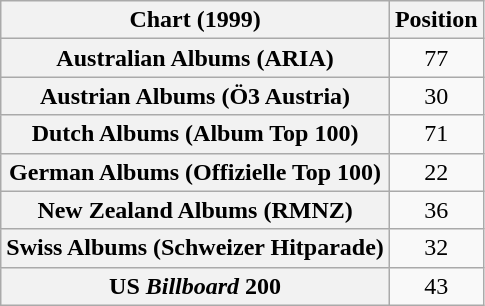<table class="wikitable sortable plainrowheaders"  style="text-align:center">
<tr>
<th scope="col">Chart (1999)</th>
<th scope="col">Position</th>
</tr>
<tr>
<th scope="row">Australian Albums (ARIA)</th>
<td>77</td>
</tr>
<tr>
<th scope="row">Austrian Albums (Ö3 Austria)</th>
<td>30</td>
</tr>
<tr>
<th scope="row">Dutch Albums (Album Top 100)</th>
<td>71</td>
</tr>
<tr>
<th scope="row">German Albums (Offizielle Top 100)</th>
<td>22</td>
</tr>
<tr>
<th scope="row">New Zealand Albums (RMNZ)</th>
<td>36</td>
</tr>
<tr>
<th scope="row">Swiss Albums (Schweizer Hitparade)</th>
<td>32</td>
</tr>
<tr>
<th scope="row">US <em>Billboard</em> 200</th>
<td>43</td>
</tr>
</table>
